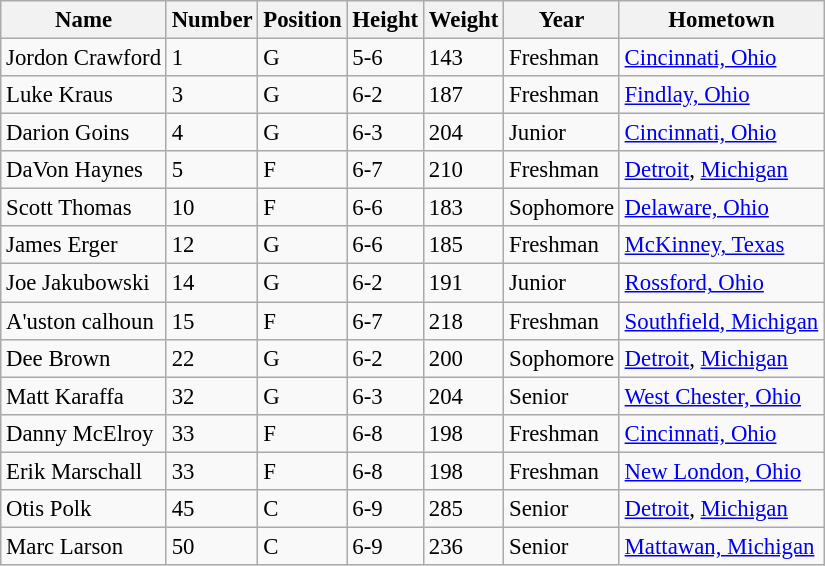<table class="wikitable" style="font-size: 95%;">
<tr>
<th>Name</th>
<th>Number</th>
<th>Position</th>
<th>Height</th>
<th>Weight</th>
<th>Year</th>
<th>Hometown</th>
</tr>
<tr>
<td>Jordon Crawford</td>
<td>1</td>
<td>G</td>
<td>5-6</td>
<td>143</td>
<td>Freshman</td>
<td><a href='#'>Cincinnati, Ohio</a></td>
</tr>
<tr>
<td>Luke Kraus</td>
<td>3</td>
<td>G</td>
<td>6-2</td>
<td>187</td>
<td>Freshman</td>
<td><a href='#'>Findlay, Ohio</a></td>
</tr>
<tr>
<td>Darion Goins</td>
<td>4</td>
<td>G</td>
<td>6-3</td>
<td>204</td>
<td>Junior</td>
<td><a href='#'>Cincinnati, Ohio</a></td>
</tr>
<tr>
<td>DaVon Haynes</td>
<td>5</td>
<td>F</td>
<td>6-7</td>
<td>210</td>
<td>Freshman</td>
<td><a href='#'>Detroit</a>, <a href='#'>Michigan</a></td>
</tr>
<tr>
<td>Scott Thomas</td>
<td>10</td>
<td>F</td>
<td>6-6</td>
<td>183</td>
<td>Sophomore</td>
<td><a href='#'>Delaware, Ohio</a></td>
</tr>
<tr>
<td>James Erger</td>
<td>12</td>
<td>G</td>
<td>6-6</td>
<td>185</td>
<td>Freshman</td>
<td><a href='#'>McKinney, Texas</a></td>
</tr>
<tr>
<td>Joe Jakubowski</td>
<td>14</td>
<td>G</td>
<td>6-2</td>
<td>191</td>
<td>Junior</td>
<td><a href='#'>Rossford, Ohio</a></td>
</tr>
<tr>
<td>A'uston calhoun</td>
<td>15</td>
<td>F</td>
<td>6-7</td>
<td>218</td>
<td> Freshman</td>
<td><a href='#'>Southfield, Michigan</a></td>
</tr>
<tr>
<td>Dee Brown</td>
<td>22</td>
<td>G</td>
<td>6-2</td>
<td>200</td>
<td>Sophomore</td>
<td><a href='#'>Detroit</a>, <a href='#'>Michigan</a></td>
</tr>
<tr>
<td>Matt Karaffa</td>
<td>32</td>
<td>G</td>
<td>6-3</td>
<td>204</td>
<td>Senior</td>
<td><a href='#'>West Chester, Ohio</a></td>
</tr>
<tr>
<td>Danny McElroy</td>
<td>33</td>
<td>F</td>
<td>6-8</td>
<td>198</td>
<td>Freshman</td>
<td><a href='#'>Cincinnati, Ohio</a></td>
</tr>
<tr>
<td>Erik Marschall</td>
<td>33</td>
<td>F</td>
<td>6-8</td>
<td>198</td>
<td>Freshman</td>
<td><a href='#'>New London, Ohio</a></td>
</tr>
<tr>
<td>Otis Polk</td>
<td>45</td>
<td>C</td>
<td>6-9</td>
<td>285</td>
<td>Senior</td>
<td><a href='#'>Detroit</a>, <a href='#'>Michigan</a></td>
</tr>
<tr>
<td>Marc Larson</td>
<td>50</td>
<td>C</td>
<td>6-9</td>
<td>236</td>
<td>Senior</td>
<td><a href='#'>Mattawan, Michigan</a></td>
</tr>
</table>
